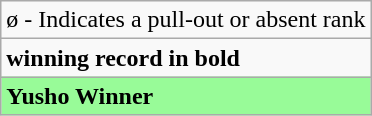<table class="wikitable">
<tr>
<td>ø - Indicates a pull-out or absent rank</td>
</tr>
<tr>
<td><strong>winning record in bold</strong></td>
</tr>
<tr>
<td style="background: PaleGreen;"><strong>Yusho Winner</strong></td>
</tr>
</table>
